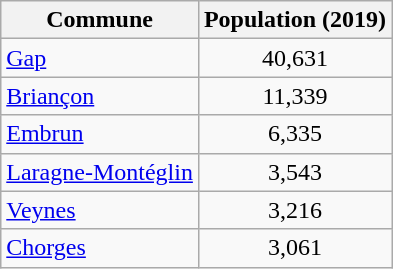<table class=wikitable>
<tr>
<th>Commune</th>
<th>Population (2019)</th>
</tr>
<tr>
<td><a href='#'>Gap</a></td>
<td style="text-align: center;">40,631</td>
</tr>
<tr>
<td><a href='#'>Briançon</a></td>
<td style="text-align: center;">11,339</td>
</tr>
<tr>
<td><a href='#'>Embrun</a></td>
<td style="text-align: center;">6,335</td>
</tr>
<tr>
<td><a href='#'>Laragne-Montéglin</a></td>
<td style="text-align: center;">3,543</td>
</tr>
<tr>
<td><a href='#'>Veynes</a></td>
<td style="text-align: center;">3,216</td>
</tr>
<tr>
<td><a href='#'>Chorges</a></td>
<td style="text-align: center;">3,061</td>
</tr>
</table>
